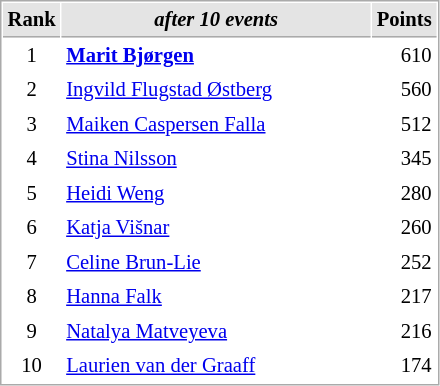<table cellspacing="1" cellpadding="3" style="border:1px solid #AAAAAA;font-size:86%">
<tr style="background-color: #E4E4E4;">
<th style="border-bottom:1px solid #AAAAAA" width=10>Rank</th>
<th style="border-bottom:1px solid #AAAAAA" width=200><em>after 10 events</em></th>
<th style="border-bottom:1px solid #AAAAAA" width=20 align=right>Points</th>
</tr>
<tr>
<td align=center>1</td>
<td> <strong><a href='#'>Marit Bjørgen</a></strong></td>
<td align=right>610</td>
</tr>
<tr>
<td align=center>2</td>
<td> <a href='#'>Ingvild Flugstad Østberg</a></td>
<td align=right>560</td>
</tr>
<tr>
<td align=center>3</td>
<td> <a href='#'>Maiken Caspersen Falla</a></td>
<td align=right>512</td>
</tr>
<tr>
<td align=center>4</td>
<td> <a href='#'>Stina Nilsson</a></td>
<td align=right>345</td>
</tr>
<tr>
<td align=center>5</td>
<td> <a href='#'>Heidi Weng</a></td>
<td align=right>280</td>
</tr>
<tr>
<td align=center>6</td>
<td> <a href='#'>Katja Višnar</a></td>
<td align=right>260</td>
</tr>
<tr>
<td align=center>7</td>
<td> <a href='#'>Celine Brun-Lie</a></td>
<td align=right>252</td>
</tr>
<tr>
<td align=center>8</td>
<td> <a href='#'>Hanna Falk</a></td>
<td align=right>217</td>
</tr>
<tr>
<td align=center>9</td>
<td> <a href='#'>Natalya Matveyeva</a></td>
<td align=right>216</td>
</tr>
<tr>
<td align=center>10</td>
<td> <a href='#'>Laurien van der Graaff</a></td>
<td align=right>174</td>
</tr>
</table>
